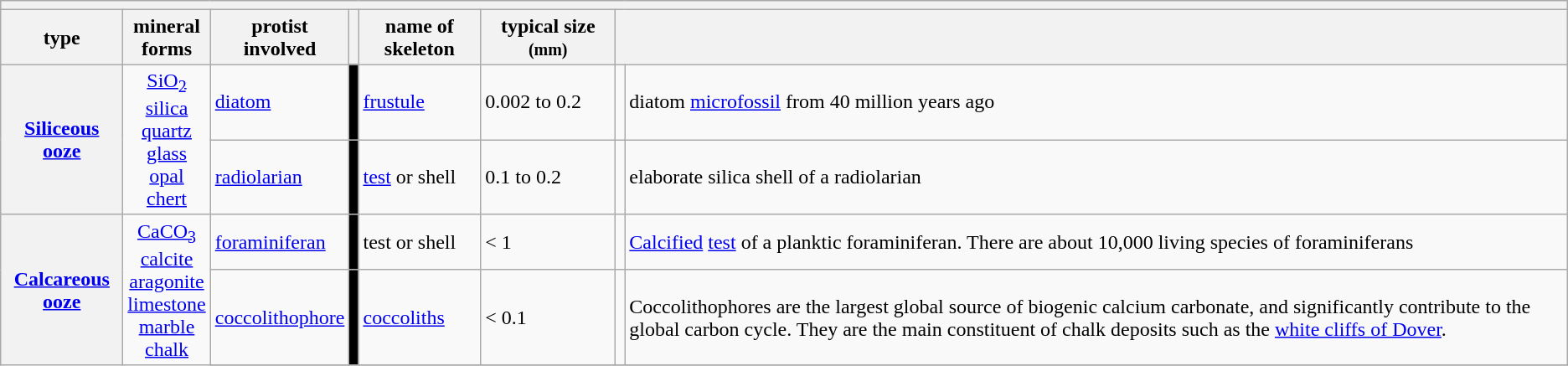<table class="wikitable">
<tr>
<th colspan=9></th>
</tr>
<tr>
<th>type</th>
<th>mineral<br>forms</th>
<th>protist<br>involved</th>
<th></th>
<th>name of skeleton</th>
<th width=100px>typical size<br><small>(mm)</small></th>
<th colspan=2></th>
</tr>
<tr>
<th width=90px rowspan=2><a href='#'>Siliceous ooze</a></th>
<td rowspan=2 align=center><a href='#'>SiO<sub>2</sub></a><br><a href='#'>silica</a><br><a href='#'>quartz</a><br><a href='#'>glass</a><br><a href='#'>opal</a><br><a href='#'>chert</a></td>
<td><a href='#'>diatom</a></td>
<td style="background:#000000;"></td>
<td><a href='#'>frustule</a></td>
<td>0.002 to 0.2</td>
<td></td>
<td>diatom <a href='#'>microfossil</a> from 40 million years ago</td>
</tr>
<tr>
<td><a href='#'>radiolarian</a></td>
<td style="background:#000000;"></td>
<td><a href='#'>test</a> or shell</td>
<td>0.1 to 0.2</td>
<td></td>
<td>elaborate silica shell of a radiolarian</td>
</tr>
<tr>
<th rowspan=3><a href='#'>Calcareous ooze</a></th>
<td rowspan=3 align=center><a href='#'>CaCO<sub>3</sub></a><br><a href='#'>calcite</a><br><a href='#'>aragonite</a><br><a href='#'>limestone</a><br><a href='#'>marble</a><br><a href='#'>chalk</a></td>
<td><a href='#'>foraminiferan</a></td>
<td style="background:#000000;"></td>
<td>test or shell</td>
<td>< 1</td>
<td></td>
<td><a href='#'>Calcified</a> <a href='#'>test</a> of a planktic foraminiferan. There are about 10,000 living species of foraminiferans</td>
</tr>
<tr>
<td><a href='#'>coccolithophore</a></td>
<td style="background:#000000;"></td>
<td><a href='#'>coccoliths</a></td>
<td>< 0.1</td>
<td></td>
<td>Coccolithophores are the largest global source of biogenic calcium carbonate, and significantly contribute to the global carbon cycle. They are the main constituent of chalk deposits such as the <a href='#'>white cliffs of Dover</a>.</td>
</tr>
<tr>
</tr>
</table>
